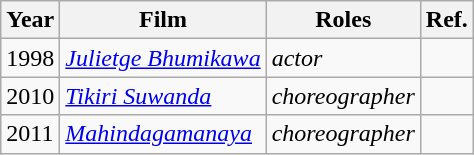<table class="wikitable">
<tr>
<th>Year</th>
<th>Film</th>
<th>Roles</th>
<th>Ref.</th>
</tr>
<tr>
<td>1998</td>
<td><em><a href='#'>Julietge Bhumikawa</a></em></td>
<td><em>actor</em></td>
<td></td>
</tr>
<tr>
<td>2010</td>
<td><em><a href='#'>Tikiri Suwanda</a></em></td>
<td><em>choreographer</em></td>
<td></td>
</tr>
<tr>
<td>2011</td>
<td><em><a href='#'>Mahindagamanaya</a></em></td>
<td><em>choreographer</em></td>
<td></td>
</tr>
</table>
